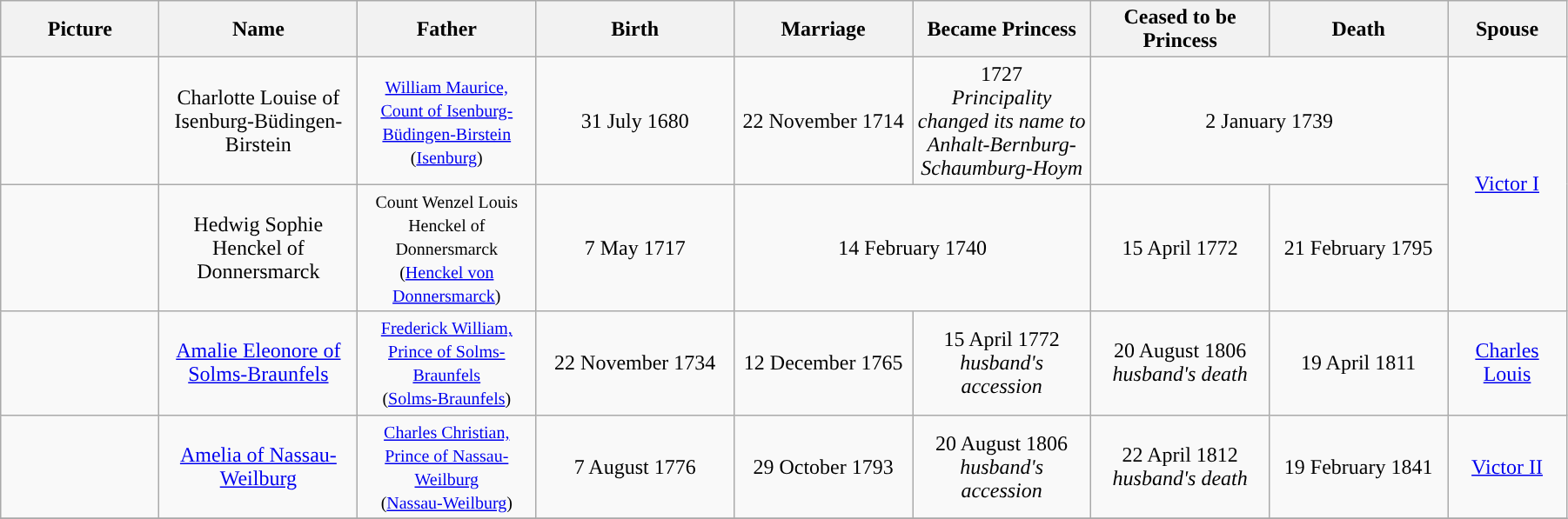<table width=95% class="wikitable">
<tr>
<th width = "8%">Picture</th>
<th width = "10%">Name</th>
<th width = "9%">Father</th>
<th width = "10%">Birth</th>
<th width = "9%">Marriage</th>
<th width = "9%">Became Princess</th>
<th width = "9%">Ceased to be Princess</th>
<th width = "9%">Death</th>
<th width = "6%">Spouse</th>
</tr>
<tr>
<td align="center"></td>
<td align="center">Charlotte Louise of Isenburg-Büdingen-Birstein</td>
<td align="center"><small><a href='#'>William Maurice, Count of Isenburg-Büdingen-Birstein</a><br>(<a href='#'>Isenburg</a>)</small></td>
<td align="center">31 July 1680</td>
<td align="center">22 November 1714</td>
<td align="center">1727<br><em>Principality changed its name to Anhalt-Bernburg-Schaumburg-Hoym</em></td>
<td align="center" colspan="2">2 January 1739</td>
<td align="center" rowspan="2"><a href='#'>Victor I</a></td>
</tr>
<tr>
<td align="center"></td>
<td align="center">Hedwig Sophie Henckel of Donnersmarck</td>
<td align="center"><small>Count Wenzel Louis Henckel of Donnersmarck<br>(<a href='#'>Henckel von Donnersmarck</a>)</small></td>
<td align="center">7 May 1717</td>
<td align="center" colspan="2">14 February 1740</td>
<td align="center">15 April 1772</td>
<td align="center">21 February 1795</td>
</tr>
<tr>
<td align="center"></td>
<td align="center"><a href='#'>Amalie Eleonore of Solms-Braunfels</a></td>
<td align="center"><small><a href='#'>Frederick William, Prince of Solms-Braunfels</a><br>(<a href='#'>Solms-Braunfels</a>)</small></td>
<td align="center">22 November 1734</td>
<td align="center">12 December 1765</td>
<td align="center">15 April 1772 <br><em>husband's accession</em></td>
<td align="center">20 August 1806 <br><em>husband's death</em></td>
<td align="center">19 April 1811</td>
<td align="center"><a href='#'>Charles Louis</a></td>
</tr>
<tr>
<td align="center"></td>
<td align="center"><a href='#'>Amelia of Nassau-Weilburg</a></td>
<td align="center"><small><a href='#'>Charles Christian, Prince of Nassau-Weilburg</a><br>(<a href='#'>Nassau-Weilburg</a>)</small></td>
<td align="center">7 August 1776</td>
<td align="center">29 October 1793</td>
<td align="center">20 August 1806<br><em>husband's accession</em></td>
<td align="center">22 April 1812<br><em>husband's death</em></td>
<td align="center">19 February 1841</td>
<td align="center"><a href='#'>Victor II</a></td>
</tr>
<tr>
</tr>
</table>
